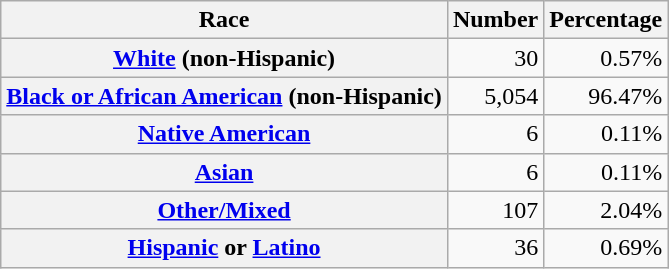<table class="wikitable" style="text-align:right">
<tr>
<th scope="col">Race</th>
<th scope="col">Number</th>
<th scope="col">Percentage</th>
</tr>
<tr>
<th scope="row"><a href='#'>White</a> (non-Hispanic)</th>
<td>30</td>
<td>0.57%</td>
</tr>
<tr>
<th scope="row"><a href='#'>Black or African American</a> (non-Hispanic)</th>
<td>5,054</td>
<td>96.47%</td>
</tr>
<tr>
<th scope="row"><a href='#'>Native American</a></th>
<td>6</td>
<td>0.11%</td>
</tr>
<tr>
<th scope="row"><a href='#'>Asian</a></th>
<td>6</td>
<td>0.11%</td>
</tr>
<tr>
<th scope="row"><a href='#'>Other/Mixed</a></th>
<td>107</td>
<td>2.04%</td>
</tr>
<tr>
<th scope="row"><a href='#'>Hispanic</a> or <a href='#'>Latino</a></th>
<td>36</td>
<td>0.69%</td>
</tr>
</table>
